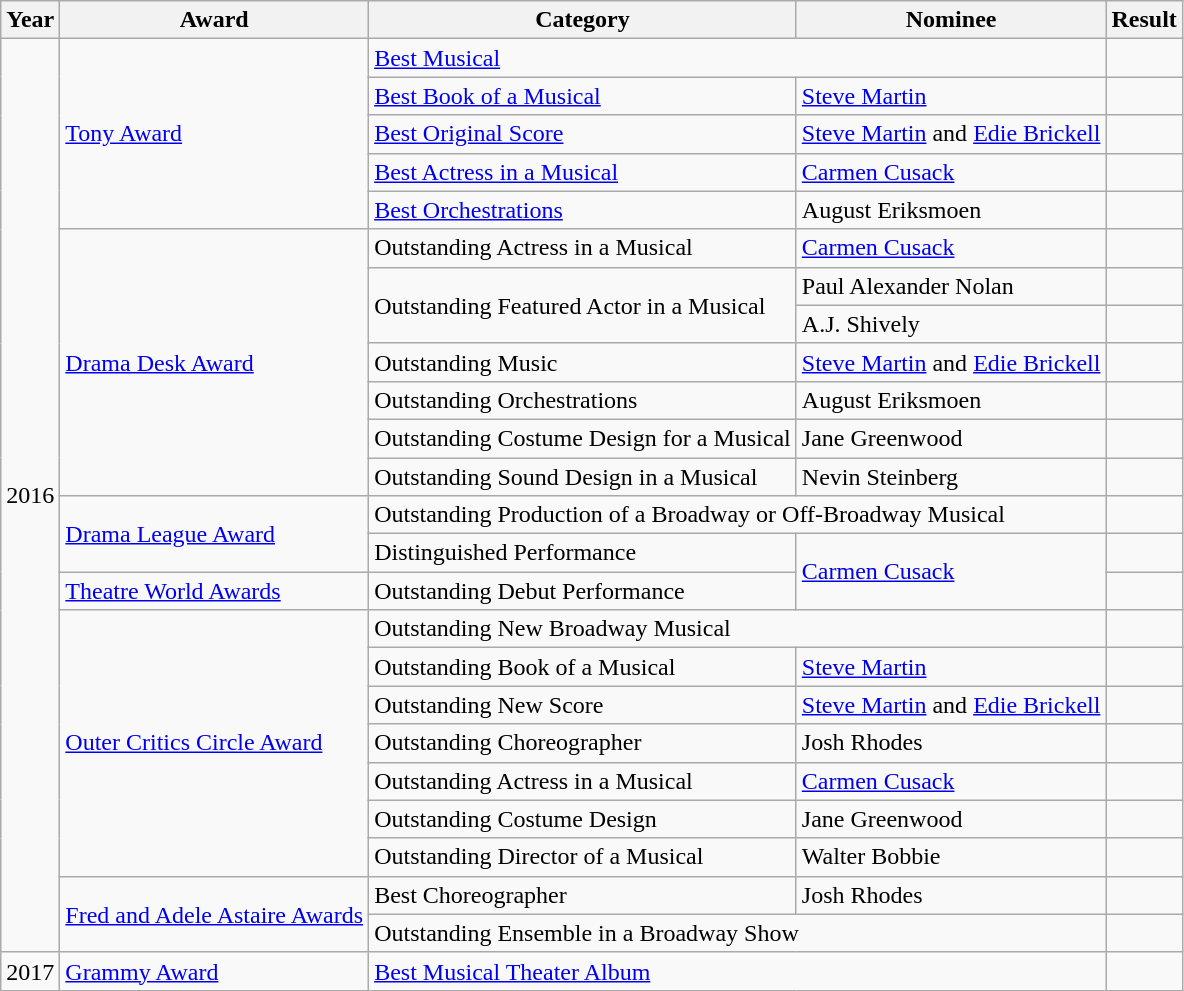<table class="wikitable">
<tr>
<th>Year</th>
<th>Award</th>
<th>Category</th>
<th>Nominee</th>
<th>Result</th>
</tr>
<tr>
<td rowspan="24">2016</td>
<td rowspan="5"><a href='#'>Tony Award</a></td>
<td colspan="2"><a href='#'>Best Musical</a></td>
<td></td>
</tr>
<tr>
<td><a href='#'>Best Book of a Musical</a></td>
<td><a href='#'>Steve Martin</a></td>
<td></td>
</tr>
<tr>
<td><a href='#'>Best Original Score</a></td>
<td><a href='#'>Steve Martin</a> and <a href='#'>Edie Brickell</a></td>
<td></td>
</tr>
<tr>
<td><a href='#'>Best Actress in a Musical</a></td>
<td><a href='#'>Carmen Cusack</a></td>
<td></td>
</tr>
<tr>
<td><a href='#'>Best Orchestrations</a></td>
<td>August Eriksmoen</td>
<td></td>
</tr>
<tr>
<td rowspan="7"><a href='#'>Drama Desk Award</a></td>
<td>Outstanding Actress in a Musical</td>
<td><a href='#'>Carmen Cusack</a></td>
<td></td>
</tr>
<tr>
<td rowspan="2">Outstanding Featured Actor in a Musical</td>
<td>Paul Alexander Nolan</td>
<td></td>
</tr>
<tr>
<td>A.J. Shively</td>
<td></td>
</tr>
<tr>
<td>Outstanding Music</td>
<td><a href='#'>Steve Martin</a> and <a href='#'>Edie Brickell</a></td>
<td></td>
</tr>
<tr>
<td>Outstanding Orchestrations</td>
<td>August Eriksmoen</td>
<td></td>
</tr>
<tr>
<td>Outstanding Costume Design for a Musical</td>
<td>Jane Greenwood</td>
<td></td>
</tr>
<tr>
<td>Outstanding Sound Design in a Musical</td>
<td>Nevin Steinberg</td>
<td></td>
</tr>
<tr>
<td rowspan="2"><a href='#'>Drama League Award</a></td>
<td colspan="2">Outstanding Production of a Broadway or Off-Broadway Musical</td>
<td></td>
</tr>
<tr>
<td>Distinguished Performance</td>
<td rowspan="2"><a href='#'>Carmen Cusack</a></td>
<td></td>
</tr>
<tr>
<td><a href='#'>Theatre World Awards</a></td>
<td>Outstanding Debut Performance</td>
<td></td>
</tr>
<tr>
<td rowspan="7"><a href='#'>Outer Critics Circle Award</a></td>
<td colspan="2">Outstanding New Broadway Musical</td>
<td></td>
</tr>
<tr>
<td>Outstanding Book of a Musical</td>
<td><a href='#'>Steve Martin</a></td>
<td></td>
</tr>
<tr>
<td>Outstanding New Score</td>
<td><a href='#'>Steve Martin</a> and <a href='#'>Edie Brickell</a></td>
<td></td>
</tr>
<tr>
<td>Outstanding Choreographer</td>
<td>Josh Rhodes</td>
<td></td>
</tr>
<tr>
<td>Outstanding Actress in a Musical</td>
<td><a href='#'>Carmen Cusack</a></td>
<td></td>
</tr>
<tr>
<td>Outstanding Costume Design</td>
<td>Jane Greenwood</td>
<td></td>
</tr>
<tr>
<td>Outstanding Director of a Musical</td>
<td>Walter Bobbie</td>
<td></td>
</tr>
<tr>
<td rowspan="2"><a href='#'>Fred and Adele Astaire Awards</a></td>
<td>Best Choreographer</td>
<td>Josh Rhodes</td>
<td></td>
</tr>
<tr>
<td colspan="2">Outstanding Ensemble in a Broadway Show</td>
<td></td>
</tr>
<tr>
<td align="center">2017</td>
<td><a href='#'>Grammy Award</a></td>
<td colspan="2"><a href='#'>Best Musical Theater Album</a></td>
<td></td>
</tr>
</table>
